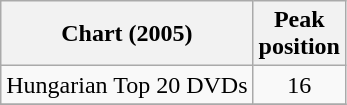<table class="wikitable sortable" border="1">
<tr>
<th scope="col">Chart (2005)</th>
<th scope="col">Peak<br>position</th>
</tr>
<tr>
<td>Hungarian Top 20 DVDs</td>
<td style="text-align:center;">16</td>
</tr>
<tr>
</tr>
</table>
